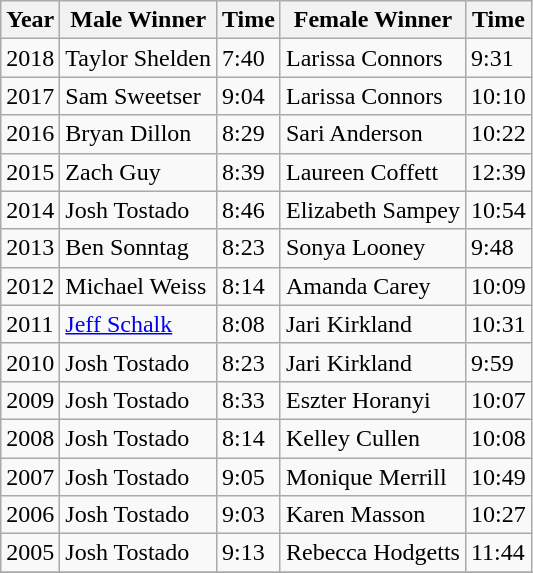<table class="wikitable sortable">
<tr>
<th>Year</th>
<th>Male Winner</th>
<th>Time</th>
<th>Female Winner</th>
<th>Time</th>
</tr>
<tr>
<td>2018</td>
<td>Taylor Shelden</td>
<td>7:40</td>
<td>Larissa Connors</td>
<td>9:31</td>
</tr>
<tr>
<td>2017</td>
<td>Sam Sweetser</td>
<td>9:04</td>
<td>Larissa Connors</td>
<td>10:10</td>
</tr>
<tr>
<td>2016</td>
<td>Bryan Dillon</td>
<td>8:29</td>
<td>Sari Anderson</td>
<td>10:22</td>
</tr>
<tr>
<td>2015</td>
<td>Zach Guy</td>
<td>8:39</td>
<td>Laureen Coffett</td>
<td>12:39</td>
</tr>
<tr>
<td>2014</td>
<td>Josh Tostado</td>
<td>8:46</td>
<td>Elizabeth Sampey</td>
<td>10:54</td>
</tr>
<tr>
<td>2013</td>
<td>Ben Sonntag</td>
<td>8:23</td>
<td>Sonya Looney</td>
<td>9:48</td>
</tr>
<tr>
<td>2012</td>
<td>Michael Weiss</td>
<td>8:14</td>
<td>Amanda Carey</td>
<td>10:09</td>
</tr>
<tr>
<td>2011</td>
<td><a href='#'>Jeff Schalk</a></td>
<td>8:08</td>
<td>Jari Kirkland</td>
<td>10:31</td>
</tr>
<tr>
<td>2010</td>
<td>Josh Tostado</td>
<td>8:23</td>
<td>Jari Kirkland</td>
<td>9:59</td>
</tr>
<tr>
<td>2009</td>
<td>Josh Tostado</td>
<td>8:33</td>
<td>Eszter Horanyi</td>
<td>10:07</td>
</tr>
<tr>
<td>2008</td>
<td>Josh Tostado</td>
<td>8:14</td>
<td>Kelley Cullen</td>
<td>10:08</td>
</tr>
<tr>
<td>2007</td>
<td>Josh Tostado</td>
<td>9:05</td>
<td>Monique Merrill</td>
<td>10:49</td>
</tr>
<tr>
<td>2006</td>
<td>Josh Tostado</td>
<td>9:03</td>
<td>Karen Masson</td>
<td>10:27</td>
</tr>
<tr>
<td>2005</td>
<td>Josh Tostado</td>
<td>9:13</td>
<td>Rebecca Hodgetts</td>
<td>11:44</td>
</tr>
<tr>
</tr>
</table>
